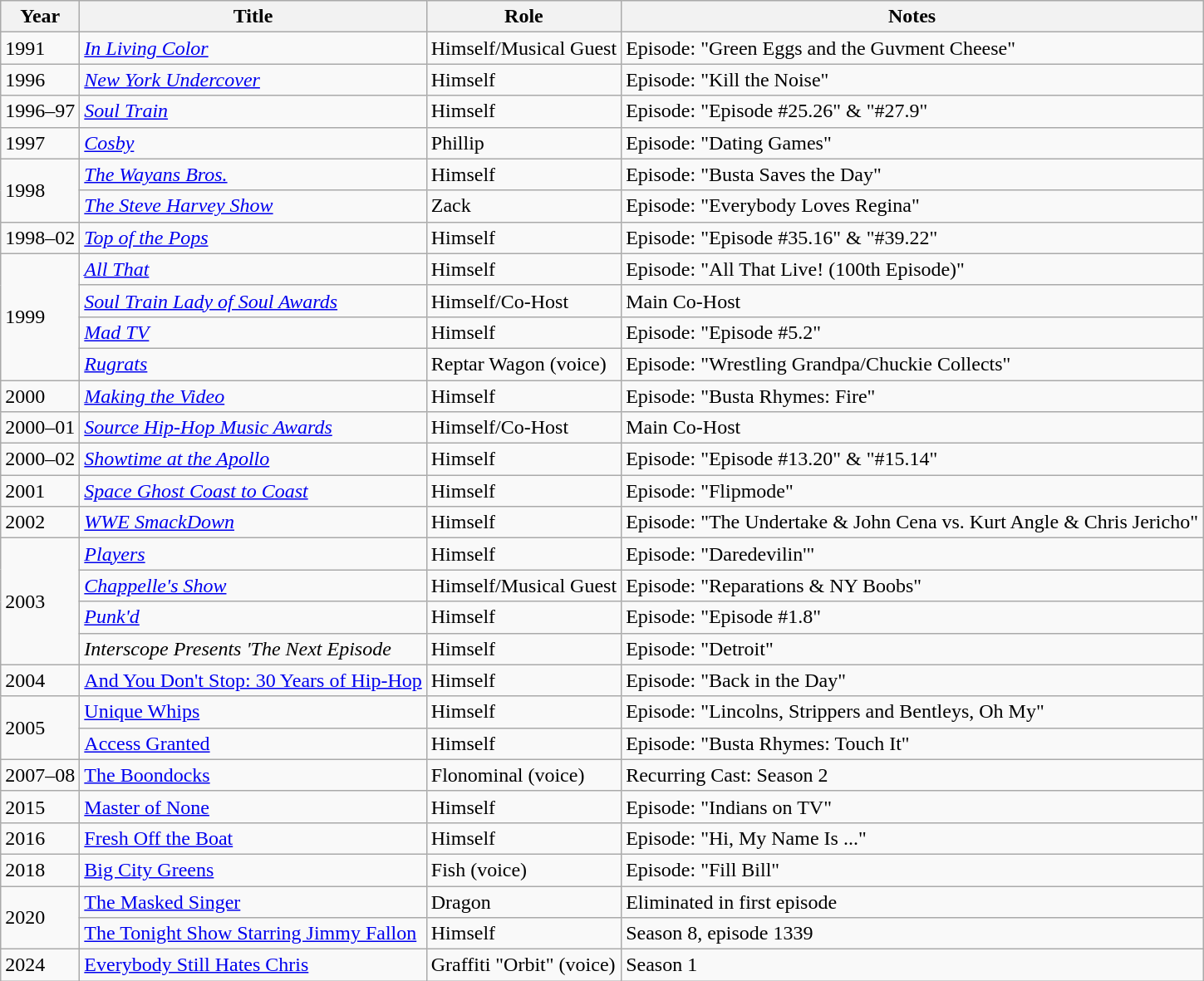<table class="wikitable sortable">
<tr>
<th>Year</th>
<th>Title</th>
<th>Role</th>
<th>Notes</th>
</tr>
<tr>
<td>1991</td>
<td><em><a href='#'>In Living Color</a></em></td>
<td>Himself/Musical Guest</td>
<td>Episode: "Green Eggs and the Guvment Cheese"</td>
</tr>
<tr>
<td>1996</td>
<td><em><a href='#'>New York Undercover</a></em></td>
<td>Himself</td>
<td>Episode: "Kill the Noise"</td>
</tr>
<tr>
<td>1996–97</td>
<td><em><a href='#'>Soul Train</a></em></td>
<td>Himself</td>
<td>Episode: "Episode #25.26" & "#27.9"</td>
</tr>
<tr>
<td>1997</td>
<td><em><a href='#'>Cosby</a></em></td>
<td>Phillip</td>
<td>Episode: "Dating Games"</td>
</tr>
<tr>
<td rowspan=2>1998</td>
<td><em><a href='#'>The Wayans Bros.</a></em></td>
<td>Himself</td>
<td>Episode: "Busta Saves the Day"</td>
</tr>
<tr>
<td><em><a href='#'>The Steve Harvey Show</a></em></td>
<td>Zack</td>
<td>Episode: "Everybody Loves Regina"</td>
</tr>
<tr>
<td>1998–02</td>
<td><em><a href='#'>Top of the Pops</a></em></td>
<td>Himself</td>
<td>Episode: "Episode #35.16" & "#39.22"</td>
</tr>
<tr>
<td rowspan=4>1999</td>
<td><em><a href='#'>All That</a></em></td>
<td>Himself</td>
<td>Episode: "All That Live! (100th Episode)"</td>
</tr>
<tr>
<td><em><a href='#'>Soul Train Lady of Soul Awards</a></em></td>
<td>Himself/Co-Host</td>
<td>Main Co-Host</td>
</tr>
<tr>
<td><em><a href='#'>Mad TV</a></em></td>
<td>Himself</td>
<td>Episode: "Episode #5.2"</td>
</tr>
<tr>
<td><em><a href='#'>Rugrats</a></em></td>
<td>Reptar Wagon (voice)</td>
<td>Episode: "Wrestling Grandpa/Chuckie Collects"</td>
</tr>
<tr>
<td>2000</td>
<td><em><a href='#'>Making the Video</a></em></td>
<td>Himself</td>
<td>Episode: "Busta Rhymes: Fire"</td>
</tr>
<tr>
<td>2000–01</td>
<td><em><a href='#'>Source Hip-Hop Music Awards</a></em></td>
<td>Himself/Co-Host</td>
<td>Main Co-Host</td>
</tr>
<tr>
<td>2000–02</td>
<td><em><a href='#'>Showtime at the Apollo</a></em></td>
<td>Himself</td>
<td>Episode: "Episode #13.20" & "#15.14"</td>
</tr>
<tr>
<td>2001</td>
<td><em><a href='#'>Space Ghost Coast to Coast</a></em></td>
<td>Himself</td>
<td>Episode: "Flipmode"</td>
</tr>
<tr>
<td>2002</td>
<td><em><a href='#'>WWE SmackDown</a></em></td>
<td>Himself</td>
<td>Episode: "The Undertake & John Cena vs. Kurt Angle & Chris Jericho"</td>
</tr>
<tr>
<td rowspan=4>2003</td>
<td><em><a href='#'>Players</a></em></td>
<td>Himself</td>
<td>Episode: "Daredevilin'"</td>
</tr>
<tr>
<td><em><a href='#'>Chappelle's Show</a></em></td>
<td>Himself/Musical Guest</td>
<td>Episode: "Reparations & NY Boobs"</td>
</tr>
<tr>
<td><em><a href='#'>Punk'd</a></em></td>
<td>Himself</td>
<td>Episode: "Episode #1.8"</td>
</tr>
<tr>
<td><em>Interscope Presents 'The Next Episode<strong></td>
<td>Himself</td>
<td>Episode: "Detroit"</td>
</tr>
<tr>
<td>2004</td>
<td></em><a href='#'>And You Don't Stop: 30 Years of Hip-Hop</a><em></td>
<td>Himself</td>
<td>Episode: "Back in the Day"</td>
</tr>
<tr>
<td rowspan=2>2005</td>
<td></em><a href='#'>Unique Whips</a><em></td>
<td>Himself</td>
<td>Episode: "Lincolns, Strippers and Bentleys, Oh My"</td>
</tr>
<tr>
<td></em><a href='#'>Access Granted</a><em></td>
<td>Himself</td>
<td>Episode: "Busta Rhymes: Touch It"</td>
</tr>
<tr>
<td>2007–08</td>
<td></em><a href='#'>The Boondocks</a><em></td>
<td>Flonominal (voice)</td>
<td>Recurring Cast: Season 2</td>
</tr>
<tr>
<td>2015</td>
<td></em><a href='#'>Master of None</a><em></td>
<td>Himself</td>
<td>Episode: "Indians on TV"</td>
</tr>
<tr>
<td>2016</td>
<td></em><a href='#'>Fresh Off the Boat</a><em></td>
<td>Himself</td>
<td>Episode: "Hi, My Name Is ..."</td>
</tr>
<tr>
<td>2018</td>
<td></em><a href='#'>Big City Greens</a><em></td>
<td>Fish (voice)</td>
<td>Episode: "Fill Bill"</td>
</tr>
<tr>
<td rowspan=2>2020</td>
<td></em><a href='#'>The Masked Singer</a><em></td>
<td>Dragon</td>
<td>Eliminated in first episode</td>
</tr>
<tr>
<td></em><a href='#'>The Tonight Show Starring Jimmy Fallon</a><em></td>
<td>Himself</td>
<td>Season 8, episode 1339</td>
</tr>
<tr>
<td>2024</td>
<td></em><a href='#'>Everybody Still Hates Chris</a><em></td>
<td>Graffiti "Orbit" (voice)</td>
<td>Season 1</td>
</tr>
</table>
